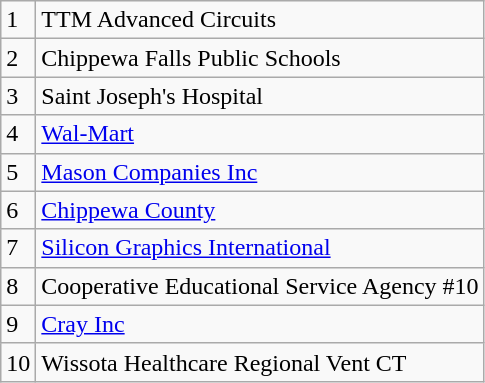<table class="wikitable" |- ! # !! Employer Name>
<tr>
<td>1</td>
<td>TTM Advanced Circuits</td>
</tr>
<tr>
<td>2</td>
<td>Chippewa Falls Public Schools</td>
</tr>
<tr>
<td>3</td>
<td>Saint Joseph's Hospital</td>
</tr>
<tr>
<td>4</td>
<td><a href='#'>Wal-Mart</a></td>
</tr>
<tr>
<td>5</td>
<td><a href='#'>Mason Companies Inc</a></td>
</tr>
<tr>
<td>6</td>
<td><a href='#'>Chippewa County</a></td>
</tr>
<tr>
<td>7</td>
<td><a href='#'>Silicon Graphics International</a></td>
</tr>
<tr>
<td>8</td>
<td>Cooperative Educational Service Agency #10</td>
</tr>
<tr>
<td>9</td>
<td><a href='#'>Cray Inc</a></td>
</tr>
<tr>
<td>10</td>
<td>Wissota Healthcare Regional Vent CT</td>
</tr>
</table>
